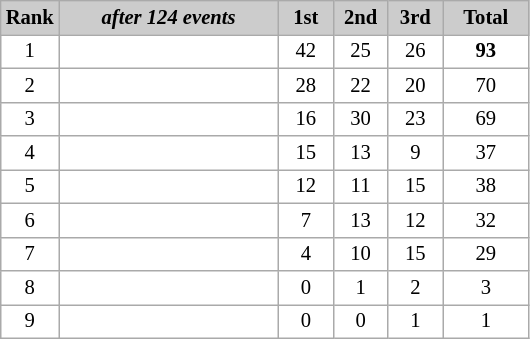<table class="wikitable plainrowheaders" style="background:#fff; font-size:86%; line-height:16px; border:grey solid 1px; border-collapse:collapse;">
<tr style="background:#ccc; text-align:center;">
<th style="background:#ccc;">Rank</th>
<th style="background:#ccc;" width="140"><em>after 124 events</em></th>
<th style="background:#ccc;" width="30">1st</th>
<th style="background:#ccc;" width="30">2nd</th>
<th style="background:#ccc;" width="30">3rd</th>
<th style="background:#ccc;" width="51">Total</th>
</tr>
<tr align=center>
<td>1</td>
<td align=left></td>
<td>42</td>
<td>25</td>
<td>26</td>
<td><strong>93</strong></td>
</tr>
<tr align=center>
<td>2</td>
<td align=left></td>
<td>28</td>
<td>22</td>
<td>20</td>
<td>70</td>
</tr>
<tr align=center>
<td>3</td>
<td align=left></td>
<td>16</td>
<td>30</td>
<td>23</td>
<td>69</td>
</tr>
<tr align=center>
<td>4</td>
<td align=left></td>
<td>15</td>
<td>13</td>
<td>9</td>
<td>37</td>
</tr>
<tr align=center>
<td>5</td>
<td align=left></td>
<td>12</td>
<td>11</td>
<td>15</td>
<td>38</td>
</tr>
<tr align=center>
<td>6</td>
<td align=left></td>
<td>7</td>
<td>13</td>
<td>12</td>
<td>32</td>
</tr>
<tr align=center>
<td>7</td>
<td align=left></td>
<td>4</td>
<td>10</td>
<td>15</td>
<td>29</td>
</tr>
<tr align=center>
<td>8</td>
<td align=left></td>
<td>0</td>
<td>1</td>
<td>2</td>
<td>3</td>
</tr>
<tr align=center>
<td>9</td>
<td align=left></td>
<td>0</td>
<td>0</td>
<td>1</td>
<td>1</td>
</tr>
</table>
